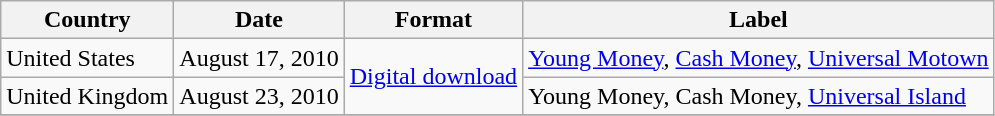<table class="wikitable" border="1">
<tr>
<th scope="col">Country</th>
<th scope="col">Date</th>
<th scope="col">Format</th>
<th scope="col">Label</th>
</tr>
<tr>
<td>United States</td>
<td>August 17, 2010</td>
<td rowspan="2"><a href='#'>Digital download</a></td>
<td><a href='#'>Young Money</a>, <a href='#'>Cash Money</a>, <a href='#'>Universal Motown</a></td>
</tr>
<tr>
<td>United Kingdom</td>
<td>August 23, 2010</td>
<td>Young Money, Cash Money, <a href='#'>Universal Island</a></td>
</tr>
<tr>
</tr>
</table>
